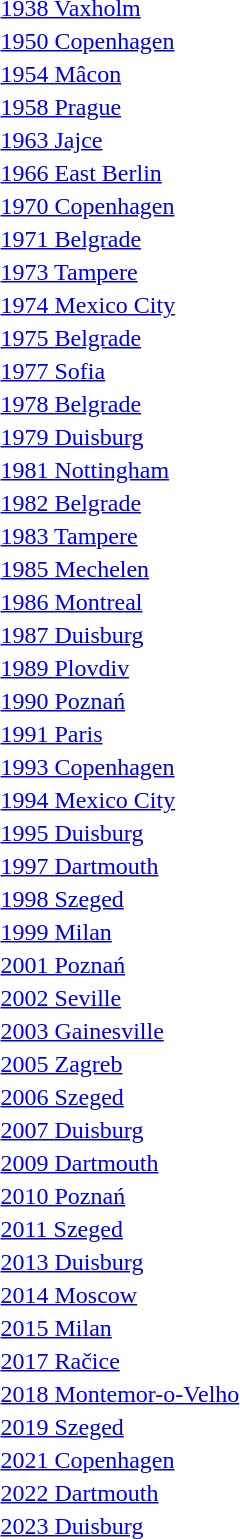<table>
<tr>
<td><a href='#'>1938 Vaxholm</a></td>
<td></td>
<td></td>
<td></td>
</tr>
<tr>
<td><a href='#'>1950 Copenhagen</a></td>
<td></td>
<td></td>
<td></td>
</tr>
<tr>
<td><a href='#'>1954 Mâcon</a></td>
<td></td>
<td></td>
<td></td>
</tr>
<tr>
<td><a href='#'>1958 Prague</a></td>
<td></td>
<td></td>
<td></td>
</tr>
<tr>
<td><a href='#'>1963 Jajce</a></td>
<td></td>
<td></td>
<td></td>
</tr>
<tr>
<td><a href='#'>1966 East Berlin</a></td>
<td></td>
<td></td>
<td></td>
</tr>
<tr>
<td><a href='#'>1970 Copenhagen</a></td>
<td></td>
<td></td>
<td></td>
</tr>
<tr>
<td><a href='#'>1971 Belgrade</a></td>
<td></td>
<td></td>
<td></td>
</tr>
<tr>
<td><a href='#'>1973 Tampere</a></td>
<td></td>
<td></td>
<td></td>
</tr>
<tr>
<td><a href='#'>1974 Mexico City</a></td>
<td></td>
<td></td>
<td></td>
</tr>
<tr>
<td><a href='#'>1975 Belgrade</a></td>
<td></td>
<td></td>
<td></td>
</tr>
<tr>
<td><a href='#'>1977 Sofia</a></td>
<td></td>
<td></td>
<td></td>
</tr>
<tr>
<td><a href='#'>1978 Belgrade</a></td>
<td></td>
<td></td>
<td></td>
</tr>
<tr>
<td><a href='#'>1979 Duisburg</a></td>
<td></td>
<td></td>
<td></td>
</tr>
<tr>
<td><a href='#'>1981 Nottingham</a></td>
<td></td>
<td></td>
<td></td>
</tr>
<tr>
<td><a href='#'>1982 Belgrade</a></td>
<td></td>
<td></td>
<td></td>
</tr>
<tr>
<td><a href='#'>1983 Tampere</a></td>
<td></td>
<td></td>
<td></td>
</tr>
<tr>
<td><a href='#'>1985 Mechelen</a></td>
<td></td>
<td></td>
<td></td>
</tr>
<tr>
<td><a href='#'>1986 Montreal</a></td>
<td></td>
<td></td>
<td></td>
</tr>
<tr>
<td><a href='#'>1987 Duisburg</a></td>
<td></td>
<td></td>
<td></td>
</tr>
<tr>
<td><a href='#'>1989 Plovdiv</a></td>
<td></td>
<td></td>
<td></td>
</tr>
<tr>
<td><a href='#'>1990 Poznań</a></td>
<td></td>
<td></td>
<td></td>
</tr>
<tr>
<td><a href='#'>1991 Paris</a></td>
<td></td>
<td></td>
<td></td>
</tr>
<tr>
<td><a href='#'>1993 Copenhagen</a></td>
<td></td>
<td></td>
<td></td>
</tr>
<tr>
<td><a href='#'>1994 Mexico City</a></td>
<td></td>
<td></td>
<td></td>
</tr>
<tr>
<td><a href='#'>1995 Duisburg</a></td>
<td></td>
<td></td>
<td></td>
</tr>
<tr>
<td><a href='#'>1997 Dartmouth</a></td>
<td></td>
<td></td>
<td></td>
</tr>
<tr>
<td><a href='#'>1998 Szeged</a></td>
<td></td>
<td></td>
<td></td>
</tr>
<tr>
<td><a href='#'>1999 Milan</a></td>
<td></td>
<td></td>
<td></td>
</tr>
<tr>
<td><a href='#'>2001 Poznań</a></td>
<td></td>
<td></td>
<td></td>
</tr>
<tr>
<td><a href='#'>2002 Seville</a></td>
<td></td>
<td></td>
<td></td>
</tr>
<tr>
<td><a href='#'>2003 Gainesville</a></td>
<td></td>
<td></td>
<td></td>
</tr>
<tr>
<td><a href='#'>2005 Zagreb</a></td>
<td></td>
<td></td>
<td></td>
</tr>
<tr>
<td><a href='#'>2006 Szeged</a></td>
<td></td>
<td></td>
<td></td>
</tr>
<tr>
<td><a href='#'>2007 Duisburg</a></td>
<td></td>
<td></td>
<td></td>
</tr>
<tr>
<td><a href='#'>2009 Dartmouth</a></td>
<td></td>
<td></td>
<td></td>
</tr>
<tr>
<td><a href='#'>2010 Poznań</a></td>
<td></td>
<td></td>
<td></td>
</tr>
<tr>
<td><a href='#'>2011 Szeged</a></td>
<td></td>
<td></td>
<td></td>
</tr>
<tr>
<td><a href='#'>2013 Duisburg</a></td>
<td></td>
<td></td>
<td></td>
</tr>
<tr>
<td><a href='#'>2014 Moscow</a></td>
<td></td>
<td></td>
<td></td>
</tr>
<tr>
<td><a href='#'>2015 Milan</a></td>
<td></td>
<td></td>
<td></td>
</tr>
<tr>
<td><a href='#'>2017 Račice</a></td>
<td></td>
<td></td>
<td></td>
</tr>
<tr>
<td><a href='#'>2018 Montemor-o-Velho</a></td>
<td></td>
<td></td>
<td></td>
</tr>
<tr>
<td><a href='#'>2019 Szeged</a></td>
<td></td>
<td></td>
<td></td>
</tr>
<tr>
<td><a href='#'>2021 Copenhagen</a></td>
<td></td>
<td></td>
<td></td>
</tr>
<tr>
<td><a href='#'>2022 Dartmouth</a></td>
<td></td>
<td></td>
<td></td>
</tr>
<tr>
<td><a href='#'>2023 Duisburg</a></td>
<td></td>
<td></td>
<td></td>
</tr>
</table>
